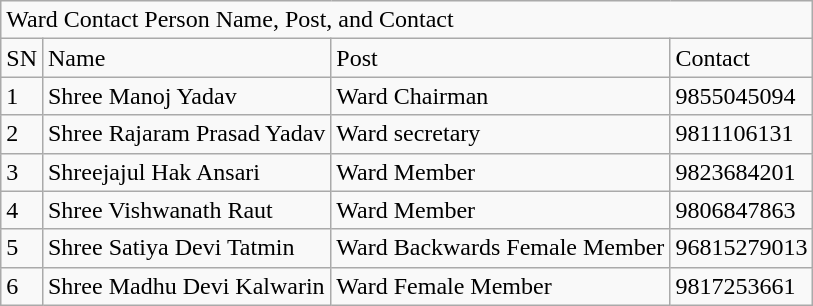<table class="wikitable">
<tr>
<td colspan="4">Ward Contact Person Name, Post, and Contact</td>
</tr>
<tr>
<td>SN</td>
<td>Name</td>
<td>Post</td>
<td>Contact</td>
</tr>
<tr>
<td>1</td>
<td>Shree Manoj  Yadav</td>
<td>Ward Chairman</td>
<td>9855045094</td>
</tr>
<tr>
<td>2</td>
<td>Shree Rajaram Prasad  Yadav</td>
<td>Ward secretary</td>
<td>9811106131</td>
</tr>
<tr>
<td>3</td>
<td>Shreejajul Hak  Ansari</td>
<td>Ward Member</td>
<td>9823684201</td>
</tr>
<tr>
<td>4</td>
<td>Shree Vishwanath  Raut</td>
<td>Ward Member</td>
<td>9806847863</td>
</tr>
<tr>
<td>5</td>
<td>Shree Satiya  Devi Tatmin</td>
<td>Ward Backwards Female Member</td>
<td>96815279013</td>
</tr>
<tr>
<td>6</td>
<td>Shree Madhu  Devi Kalwarin</td>
<td>Ward Female Member</td>
<td>9817253661</td>
</tr>
</table>
